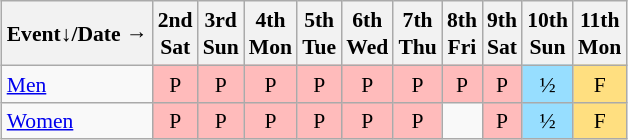<table class="wikitable" style="margin:0.5em auto; font-size:90%; line-height:1.25em; text-align:center;">
<tr>
<th>Event↓/Date →</th>
<th>2nd<br>Sat</th>
<th>3rd<br>Sun</th>
<th>4th<br>Mon</th>
<th>5th<br>Tue</th>
<th>6th<br>Wed</th>
<th>7th<br>Thu</th>
<th>8th<br>Fri</th>
<th>9th<br>Sat</th>
<th>10th<br>Sun</th>
<th>11th<br>Mon</th>
</tr>
<tr>
<td style="text-align:left;"><a href='#'>Men</a></td>
<td bgcolor="#FFBBBB">P</td>
<td bgcolor="#FFBBBB">P</td>
<td bgcolor="#FFBBBB">P</td>
<td bgcolor="#FFBBBB">P</td>
<td bgcolor="#FFBBBB">P</td>
<td bgcolor="#FFBBBB">P</td>
<td bgcolor="#FFBBBB">P</td>
<td bgcolor="#FFBBBB">P</td>
<td bgcolor="#97DEFF">½</td>
<td bgcolor="#FFDF80">F</td>
</tr>
<tr>
<td style="text-align:left;"><a href='#'>Women</a></td>
<td bgcolor="#FFBBBB">P</td>
<td bgcolor="#FFBBBB">P</td>
<td bgcolor="#FFBBBB">P</td>
<td bgcolor="#FFBBBB">P</td>
<td bgcolor="#FFBBBB">P</td>
<td bgcolor="#FFBBBB">P</td>
<td></td>
<td bgcolor="#FFBBBB">P</td>
<td bgcolor="#97DEFF">½</td>
<td bgcolor="#FFDF80">F</td>
</tr>
</table>
